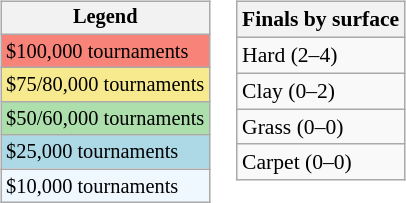<table>
<tr valign=top>
<td><br><table class=wikitable style="font-size:85%">
<tr>
<th>Legend</th>
</tr>
<tr style="background:#f88379;">
<td>$100,000 tournaments</td>
</tr>
<tr style="background:#f7e98e;">
<td>$75/80,000 tournaments</td>
</tr>
<tr style="background:#addfad;">
<td>$50/60,000 tournaments</td>
</tr>
<tr style="background:lightblue;">
<td>$25,000 tournaments</td>
</tr>
<tr style="background:#f0f8ff;">
<td>$10,000 tournaments</td>
</tr>
</table>
</td>
<td><br><table class=wikitable style="font-size:90%">
<tr>
<th>Finals by surface</th>
</tr>
<tr>
<td>Hard (2–4)</td>
</tr>
<tr>
<td>Clay (0–2)</td>
</tr>
<tr>
<td>Grass (0–0)</td>
</tr>
<tr>
<td>Carpet (0–0)</td>
</tr>
</table>
</td>
</tr>
</table>
